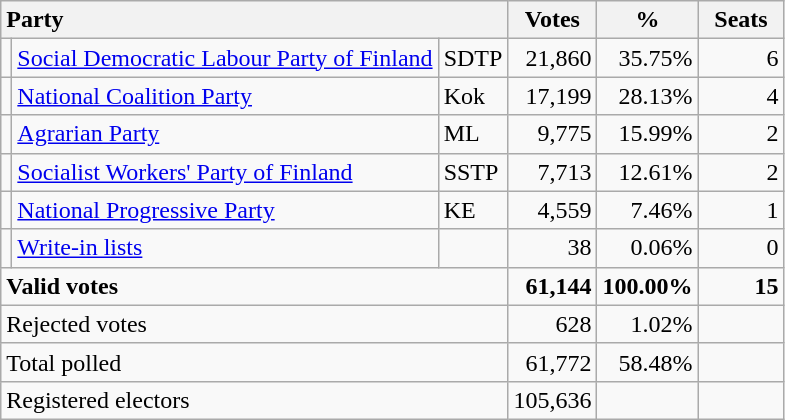<table class="wikitable" border="1" style="text-align:right;">
<tr>
<th style="text-align:left;" colspan=3>Party</th>
<th align=center width="50">Votes</th>
<th align=center width="50">%</th>
<th align=center width="50">Seats</th>
</tr>
<tr>
<td></td>
<td align=left style="white-space: nowrap;"><a href='#'>Social Democratic Labour Party of Finland</a></td>
<td align=left>SDTP</td>
<td>21,860</td>
<td>35.75%</td>
<td>6</td>
</tr>
<tr>
<td></td>
<td align=left><a href='#'>National Coalition Party</a></td>
<td align=left>Kok</td>
<td>17,199</td>
<td>28.13%</td>
<td>4</td>
</tr>
<tr>
<td></td>
<td align=left><a href='#'>Agrarian Party</a></td>
<td align=left>ML</td>
<td>9,775</td>
<td>15.99%</td>
<td>2</td>
</tr>
<tr>
<td></td>
<td align=left><a href='#'>Socialist Workers' Party of Finland</a></td>
<td align=left>SSTP</td>
<td>7,713</td>
<td>12.61%</td>
<td>2</td>
</tr>
<tr>
<td></td>
<td align=left><a href='#'>National Progressive Party</a></td>
<td align=left>KE</td>
<td>4,559</td>
<td>7.46%</td>
<td>1</td>
</tr>
<tr>
<td></td>
<td align=left><a href='#'>Write-in lists</a></td>
<td align=left></td>
<td>38</td>
<td>0.06%</td>
<td>0</td>
</tr>
<tr style="font-weight:bold">
<td align=left colspan=3>Valid votes</td>
<td>61,144</td>
<td>100.00%</td>
<td>15</td>
</tr>
<tr>
<td align=left colspan=3>Rejected votes</td>
<td>628</td>
<td>1.02%</td>
<td></td>
</tr>
<tr>
<td align=left colspan=3>Total polled</td>
<td>61,772</td>
<td>58.48%</td>
<td></td>
</tr>
<tr>
<td align=left colspan=3>Registered electors</td>
<td>105,636</td>
<td></td>
<td></td>
</tr>
</table>
